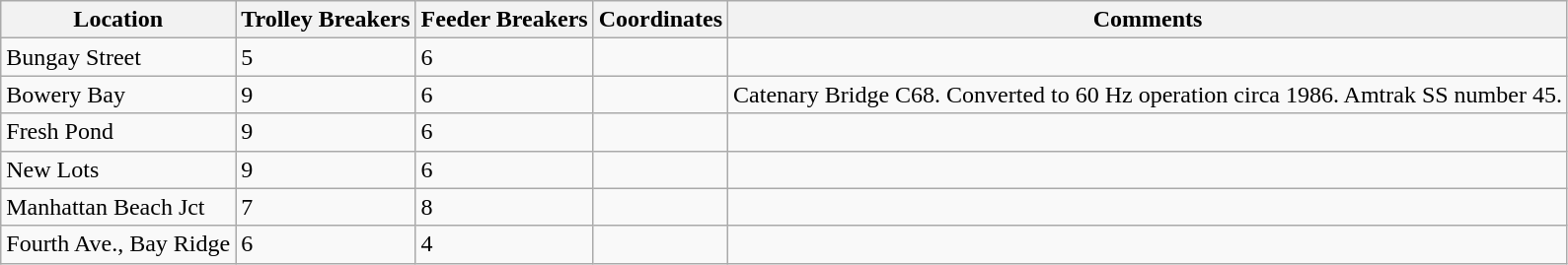<table class="wikitable" border="1">
<tr>
<th>Location</th>
<th>Trolley Breakers</th>
<th>Feeder Breakers</th>
<th>Coordinates</th>
<th>Comments</th>
</tr>
<tr>
<td>Bungay Street</td>
<td>5</td>
<td>6</td>
<td></td>
<td></td>
</tr>
<tr>
<td>Bowery Bay</td>
<td>9</td>
<td>6</td>
<td></td>
<td>Catenary Bridge C68.  Converted to 60 Hz operation circa 1986.  Amtrak SS number 45.</td>
</tr>
<tr>
<td>Fresh Pond</td>
<td>9</td>
<td>6</td>
<td></td>
<td></td>
</tr>
<tr>
<td>New Lots</td>
<td>9</td>
<td>6</td>
<td></td>
<td></td>
</tr>
<tr>
<td>Manhattan Beach Jct</td>
<td>7</td>
<td>8</td>
<td></td>
<td></td>
</tr>
<tr>
<td>Fourth Ave., Bay Ridge</td>
<td>6</td>
<td>4</td>
<td></td>
<td></td>
</tr>
</table>
